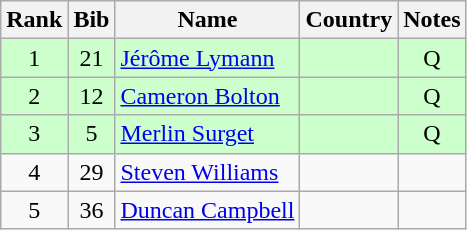<table class="wikitable" style="text-align:center;">
<tr>
<th>Rank</th>
<th>Bib</th>
<th>Name</th>
<th>Country</th>
<th>Notes</th>
</tr>
<tr bgcolor=ccffcc>
<td>1</td>
<td>21</td>
<td align="left"><a href='#'>Jérôme Lymann</a></td>
<td align="left"></td>
<td>Q</td>
</tr>
<tr bgcolor=ccffcc>
<td>2</td>
<td>12</td>
<td align="left"><a href='#'>Cameron Bolton</a></td>
<td align="left"></td>
<td>Q</td>
</tr>
<tr bgcolor=ccffcc>
<td>3</td>
<td>5</td>
<td align="left"><a href='#'>Merlin Surget</a></td>
<td align="left"></td>
<td>Q</td>
</tr>
<tr>
<td>4</td>
<td>29</td>
<td align="left"><a href='#'>Steven Williams</a></td>
<td align="left"></td>
<td></td>
</tr>
<tr>
<td>5</td>
<td>36</td>
<td align="left"><a href='#'>Duncan Campbell</a></td>
<td align="left"></td>
<td></td>
</tr>
</table>
